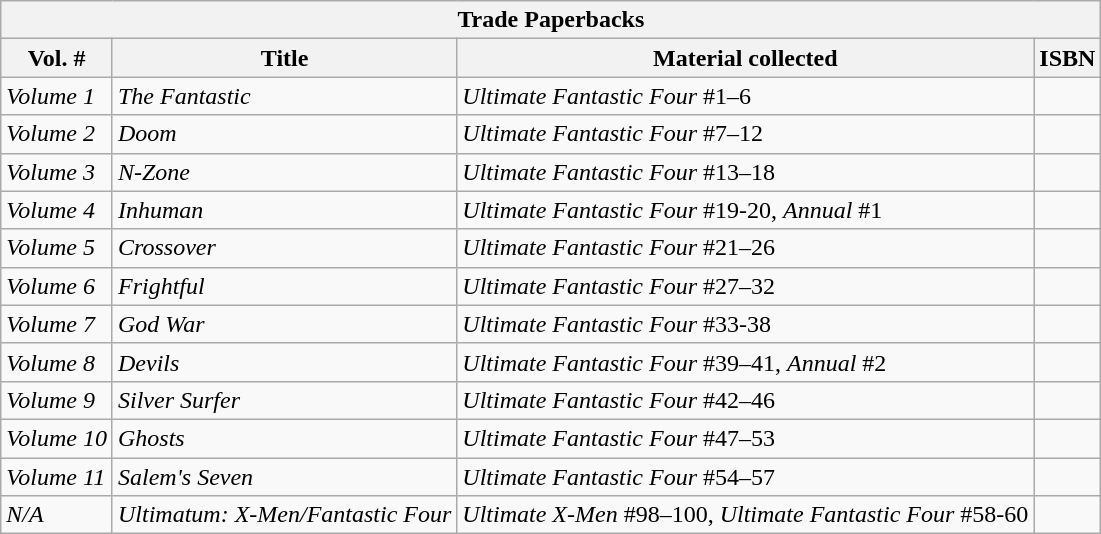<table class="wikitable">
<tr>
<th colspan="4">Trade Paperbacks</th>
</tr>
<tr>
<th>Vol. #</th>
<th>Title</th>
<th>Material collected</th>
<th>ISBN</th>
</tr>
<tr>
<td><em>Volume 1</em></td>
<td><em>The Fantastic</em></td>
<td><em>Ultimate Fantastic Four</em> #1–6</td>
<td></td>
</tr>
<tr>
<td><em>Volume 2</em></td>
<td><em>Doom</em></td>
<td><em>Ultimate Fantastic Four</em> #7–12</td>
<td></td>
</tr>
<tr>
<td><em>Volume 3</em></td>
<td><em>N-Zone</em></td>
<td><em>Ultimate Fantastic Four</em> #13–18</td>
<td></td>
</tr>
<tr>
<td><em>Volume 4</em></td>
<td><em>Inhuman</em></td>
<td><em>Ultimate Fantastic Four</em> #19-20, <em>Annual</em> #1</td>
<td></td>
</tr>
<tr>
<td><em>Volume 5</em></td>
<td><em>Crossover</em></td>
<td><em>Ultimate Fantastic Four</em> #21–26</td>
<td></td>
</tr>
<tr>
<td><em>Volume 6</em></td>
<td><em>Frightful</em></td>
<td><em>Ultimate Fantastic Four</em> #27–32</td>
<td></td>
</tr>
<tr>
<td><em>Volume 7</em></td>
<td><em>God War</em></td>
<td><em>Ultimate Fantastic Four</em> #33-38</td>
<td></td>
</tr>
<tr>
<td><em>Volume 8</em></td>
<td><em>Devils</em></td>
<td><em>Ultimate Fantastic Four</em> #39–41, <em>Annual</em> #2</td>
<td></td>
</tr>
<tr>
<td><em>Volume 9</em></td>
<td><em>Silver Surfer</em></td>
<td><em>Ultimate Fantastic Four</em> #42–46</td>
<td></td>
</tr>
<tr>
<td><em>Volume 10</em></td>
<td><em>Ghosts</em></td>
<td><em>Ultimate Fantastic Four</em> #47–53</td>
<td></td>
</tr>
<tr>
<td><em>Volume 11</em></td>
<td><em>Salem's Seven</em></td>
<td><em>Ultimate Fantastic Four</em> #54–57</td>
<td></td>
</tr>
<tr>
<td><em>N/A</em></td>
<td><em>Ultimatum: X-Men/Fantastic Four</em></td>
<td><em>Ultimate X-Men</em> #98–100, <em>Ultimate Fantastic Four</em> #58-60</td>
<td></td>
</tr>
</table>
